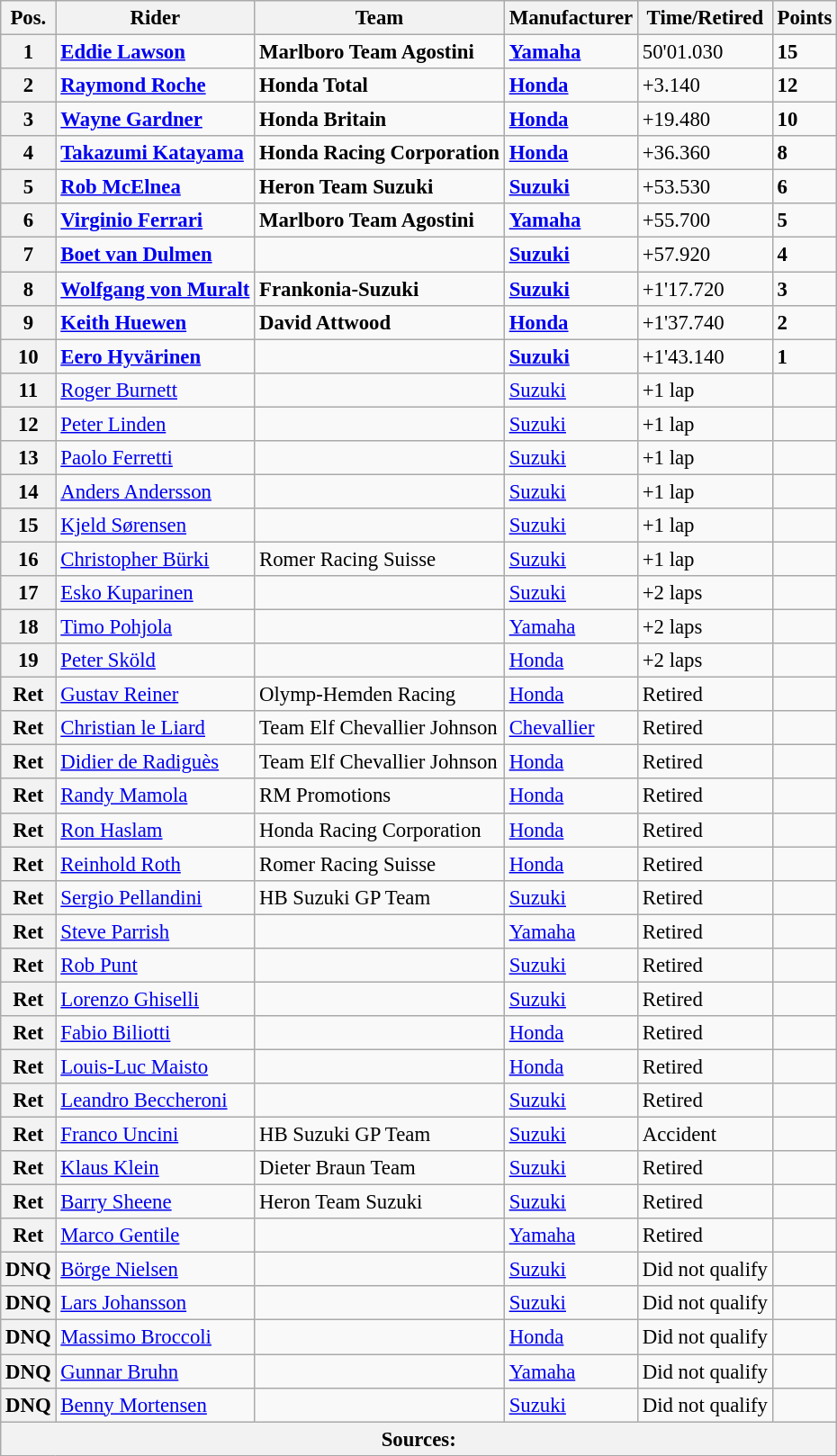<table class="wikitable" style="font-size: 95%;">
<tr>
<th>Pos.</th>
<th>Rider</th>
<th>Team</th>
<th>Manufacturer</th>
<th>Time/Retired</th>
<th>Points</th>
</tr>
<tr>
<th>1</th>
<td> <strong><a href='#'>Eddie Lawson</a></strong></td>
<td><strong>Marlboro Team Agostini</strong></td>
<td><strong><a href='#'>Yamaha</a></strong></td>
<td>50'01.030</td>
<td><strong>15</strong></td>
</tr>
<tr>
<th>2</th>
<td> <strong><a href='#'>Raymond Roche</a></strong></td>
<td><strong>Honda Total</strong></td>
<td><strong><a href='#'>Honda</a></strong></td>
<td>+3.140</td>
<td><strong>12</strong></td>
</tr>
<tr>
<th>3</th>
<td> <strong><a href='#'>Wayne Gardner</a></strong></td>
<td><strong>Honda Britain</strong></td>
<td><strong><a href='#'>Honda</a></strong></td>
<td>+19.480</td>
<td><strong>10</strong></td>
</tr>
<tr>
<th>4</th>
<td> <strong><a href='#'>Takazumi Katayama</a></strong></td>
<td><strong>Honda Racing Corporation</strong></td>
<td><strong><a href='#'>Honda</a></strong></td>
<td>+36.360</td>
<td><strong>8</strong></td>
</tr>
<tr>
<th>5</th>
<td> <strong><a href='#'>Rob McElnea</a></strong></td>
<td><strong>Heron Team Suzuki</strong></td>
<td><strong><a href='#'>Suzuki</a></strong></td>
<td>+53.530</td>
<td><strong>6</strong></td>
</tr>
<tr>
<th>6</th>
<td> <strong><a href='#'>Virginio Ferrari</a></strong></td>
<td><strong>Marlboro Team Agostini</strong></td>
<td><strong><a href='#'>Yamaha</a></strong></td>
<td>+55.700</td>
<td><strong>5</strong></td>
</tr>
<tr>
<th>7</th>
<td> <strong><a href='#'>Boet van Dulmen</a></strong></td>
<td></td>
<td><strong><a href='#'>Suzuki</a></strong></td>
<td>+57.920</td>
<td><strong>4</strong></td>
</tr>
<tr>
<th>8</th>
<td> <strong><a href='#'>Wolfgang von Muralt</a></strong></td>
<td><strong>Frankonia-Suzuki</strong></td>
<td><strong><a href='#'>Suzuki</a></strong></td>
<td>+1'17.720</td>
<td><strong>3</strong></td>
</tr>
<tr>
<th>9</th>
<td> <strong><a href='#'>Keith Huewen</a></strong></td>
<td><strong>David Attwood</strong></td>
<td><strong><a href='#'>Honda</a></strong></td>
<td>+1'37.740</td>
<td><strong>2</strong></td>
</tr>
<tr>
<th>10</th>
<td> <strong><a href='#'>Eero Hyvärinen</a></strong></td>
<td></td>
<td><strong><a href='#'>Suzuki</a></strong></td>
<td>+1'43.140</td>
<td><strong>1</strong></td>
</tr>
<tr>
<th>11</th>
<td> <a href='#'>Roger Burnett</a></td>
<td></td>
<td><a href='#'>Suzuki</a></td>
<td>+1 lap</td>
<td></td>
</tr>
<tr>
<th>12</th>
<td> <a href='#'>Peter Linden</a></td>
<td></td>
<td><a href='#'>Suzuki</a></td>
<td>+1 lap</td>
<td></td>
</tr>
<tr>
<th>13</th>
<td> <a href='#'>Paolo Ferretti</a></td>
<td></td>
<td><a href='#'>Suzuki</a></td>
<td>+1 lap</td>
<td></td>
</tr>
<tr>
<th>14</th>
<td> <a href='#'>Anders Andersson</a></td>
<td></td>
<td><a href='#'>Suzuki</a></td>
<td>+1 lap</td>
<td></td>
</tr>
<tr>
<th>15</th>
<td> <a href='#'>Kjeld Sørensen</a></td>
<td></td>
<td><a href='#'>Suzuki</a></td>
<td>+1 lap</td>
<td></td>
</tr>
<tr>
<th>16</th>
<td> <a href='#'>Christopher Bürki</a></td>
<td>Romer Racing Suisse</td>
<td><a href='#'>Suzuki</a></td>
<td>+1 lap</td>
<td></td>
</tr>
<tr>
<th>17</th>
<td> <a href='#'>Esko Kuparinen</a></td>
<td></td>
<td><a href='#'>Suzuki</a></td>
<td>+2 laps</td>
<td></td>
</tr>
<tr>
<th>18</th>
<td> <a href='#'>Timo Pohjola</a></td>
<td></td>
<td><a href='#'>Yamaha</a></td>
<td>+2 laps</td>
<td></td>
</tr>
<tr>
<th>19</th>
<td> <a href='#'>Peter Sköld</a></td>
<td></td>
<td><a href='#'>Honda</a></td>
<td>+2 laps</td>
<td></td>
</tr>
<tr>
<th>Ret</th>
<td> <a href='#'>Gustav Reiner</a></td>
<td>Olymp-Hemden Racing</td>
<td><a href='#'>Honda</a></td>
<td>Retired</td>
<td></td>
</tr>
<tr>
<th>Ret</th>
<td> <a href='#'>Christian le Liard</a></td>
<td>Team Elf Chevallier Johnson</td>
<td><a href='#'>Chevallier</a></td>
<td>Retired</td>
<td></td>
</tr>
<tr>
<th>Ret</th>
<td> <a href='#'>Didier de Radiguès</a></td>
<td>Team Elf Chevallier Johnson</td>
<td><a href='#'>Honda</a></td>
<td>Retired</td>
<td></td>
</tr>
<tr>
<th>Ret</th>
<td> <a href='#'>Randy Mamola</a></td>
<td>RM Promotions</td>
<td><a href='#'>Honda</a></td>
<td>Retired</td>
<td></td>
</tr>
<tr>
<th>Ret</th>
<td> <a href='#'>Ron Haslam</a></td>
<td>Honda Racing Corporation</td>
<td><a href='#'>Honda</a></td>
<td>Retired</td>
<td></td>
</tr>
<tr>
<th>Ret</th>
<td> <a href='#'>Reinhold Roth</a></td>
<td>Romer Racing Suisse</td>
<td><a href='#'>Honda</a></td>
<td>Retired</td>
<td></td>
</tr>
<tr>
<th>Ret</th>
<td> <a href='#'>Sergio Pellandini</a></td>
<td>HB Suzuki GP Team</td>
<td><a href='#'>Suzuki</a></td>
<td>Retired</td>
<td></td>
</tr>
<tr>
<th>Ret</th>
<td> <a href='#'>Steve Parrish</a></td>
<td></td>
<td><a href='#'>Yamaha</a></td>
<td>Retired</td>
<td></td>
</tr>
<tr>
<th>Ret</th>
<td> <a href='#'>Rob Punt</a></td>
<td></td>
<td><a href='#'>Suzuki</a></td>
<td>Retired</td>
<td></td>
</tr>
<tr>
<th>Ret</th>
<td> <a href='#'>Lorenzo Ghiselli</a></td>
<td></td>
<td><a href='#'>Suzuki</a></td>
<td>Retired</td>
<td></td>
</tr>
<tr>
<th>Ret</th>
<td> <a href='#'>Fabio Biliotti</a></td>
<td></td>
<td><a href='#'>Honda</a></td>
<td>Retired</td>
<td></td>
</tr>
<tr>
<th>Ret</th>
<td> <a href='#'>Louis-Luc Maisto</a></td>
<td></td>
<td><a href='#'>Honda</a></td>
<td>Retired</td>
<td></td>
</tr>
<tr>
<th>Ret</th>
<td> <a href='#'>Leandro Beccheroni</a></td>
<td></td>
<td><a href='#'>Suzuki</a></td>
<td>Retired</td>
<td></td>
</tr>
<tr>
<th>Ret</th>
<td> <a href='#'>Franco Uncini</a></td>
<td>HB Suzuki GP Team</td>
<td><a href='#'>Suzuki</a></td>
<td>Accident</td>
<td></td>
</tr>
<tr>
<th>Ret</th>
<td> <a href='#'>Klaus Klein</a></td>
<td>Dieter Braun Team</td>
<td><a href='#'>Suzuki</a></td>
<td>Retired</td>
<td></td>
</tr>
<tr>
<th>Ret</th>
<td> <a href='#'>Barry Sheene</a></td>
<td>Heron Team Suzuki</td>
<td><a href='#'>Suzuki</a></td>
<td>Retired</td>
<td></td>
</tr>
<tr>
<th>Ret</th>
<td> <a href='#'>Marco Gentile</a></td>
<td></td>
<td><a href='#'>Yamaha</a></td>
<td>Retired</td>
<td></td>
</tr>
<tr>
<th>DNQ</th>
<td> <a href='#'>Börge Nielsen</a></td>
<td></td>
<td><a href='#'>Suzuki</a></td>
<td>Did not qualify</td>
<td></td>
</tr>
<tr>
<th>DNQ</th>
<td> <a href='#'>Lars Johansson</a></td>
<td></td>
<td><a href='#'>Suzuki</a></td>
<td>Did not qualify</td>
<td></td>
</tr>
<tr>
<th>DNQ</th>
<td> <a href='#'>Massimo Broccoli</a></td>
<td></td>
<td><a href='#'>Honda</a></td>
<td>Did not qualify</td>
<td></td>
</tr>
<tr>
<th>DNQ</th>
<td> <a href='#'>Gunnar Bruhn</a></td>
<td></td>
<td><a href='#'>Yamaha</a></td>
<td>Did not qualify</td>
<td></td>
</tr>
<tr>
<th>DNQ</th>
<td> <a href='#'>Benny Mortensen</a></td>
<td></td>
<td><a href='#'>Suzuki</a></td>
<td>Did not qualify</td>
<td></td>
</tr>
<tr>
<th colspan=8>Sources: </th>
</tr>
</table>
